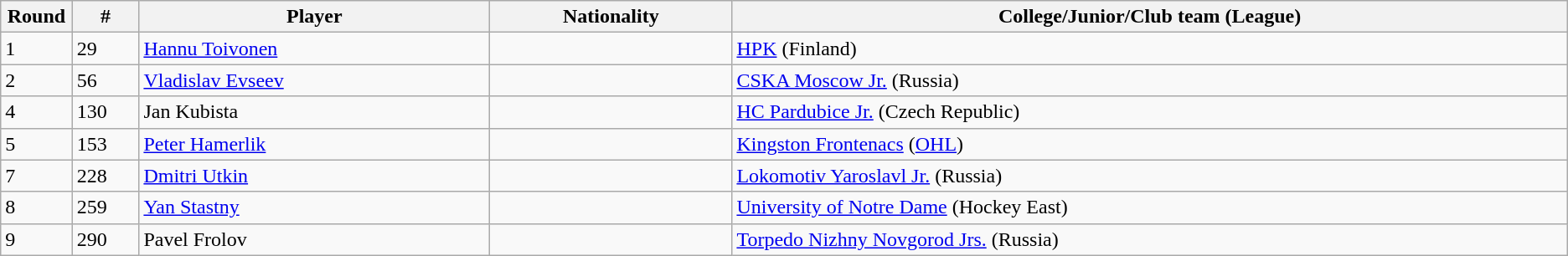<table class="wikitable">
<tr align="center">
<th bgcolor="#DDDDFF" width="4.0%">Round</th>
<th bgcolor="#DDDDFF" width="4.0%">#</th>
<th bgcolor="#DDDDFF" width="21.0%">Player</th>
<th bgcolor="#DDDDFF" width="14.5%">Nationality</th>
<th bgcolor="#DDDDFF" width="50.0%">College/Junior/Club team (League)</th>
</tr>
<tr>
<td>1</td>
<td>29</td>
<td><a href='#'>Hannu Toivonen</a></td>
<td></td>
<td><a href='#'>HPK</a> (Finland)</td>
</tr>
<tr>
<td>2</td>
<td>56</td>
<td><a href='#'>Vladislav Evseev</a></td>
<td></td>
<td><a href='#'>CSKA Moscow Jr.</a> (Russia)</td>
</tr>
<tr>
<td>4</td>
<td>130</td>
<td>Jan Kubista</td>
<td></td>
<td><a href='#'>HC Pardubice Jr.</a> (Czech Republic)</td>
</tr>
<tr>
<td>5</td>
<td>153</td>
<td><a href='#'>Peter Hamerlik</a></td>
<td></td>
<td><a href='#'>Kingston Frontenacs</a> (<a href='#'>OHL</a>)</td>
</tr>
<tr>
<td>7</td>
<td>228</td>
<td><a href='#'>Dmitri Utkin</a></td>
<td></td>
<td><a href='#'>Lokomotiv Yaroslavl Jr.</a> (Russia)</td>
</tr>
<tr>
<td>8</td>
<td>259</td>
<td><a href='#'>Yan Stastny</a></td>
<td></td>
<td><a href='#'>University of Notre Dame</a> (Hockey East)</td>
</tr>
<tr>
<td>9</td>
<td>290</td>
<td>Pavel Frolov</td>
<td></td>
<td><a href='#'>Torpedo Nizhny Novgorod Jrs.</a> (Russia)</td>
</tr>
</table>
